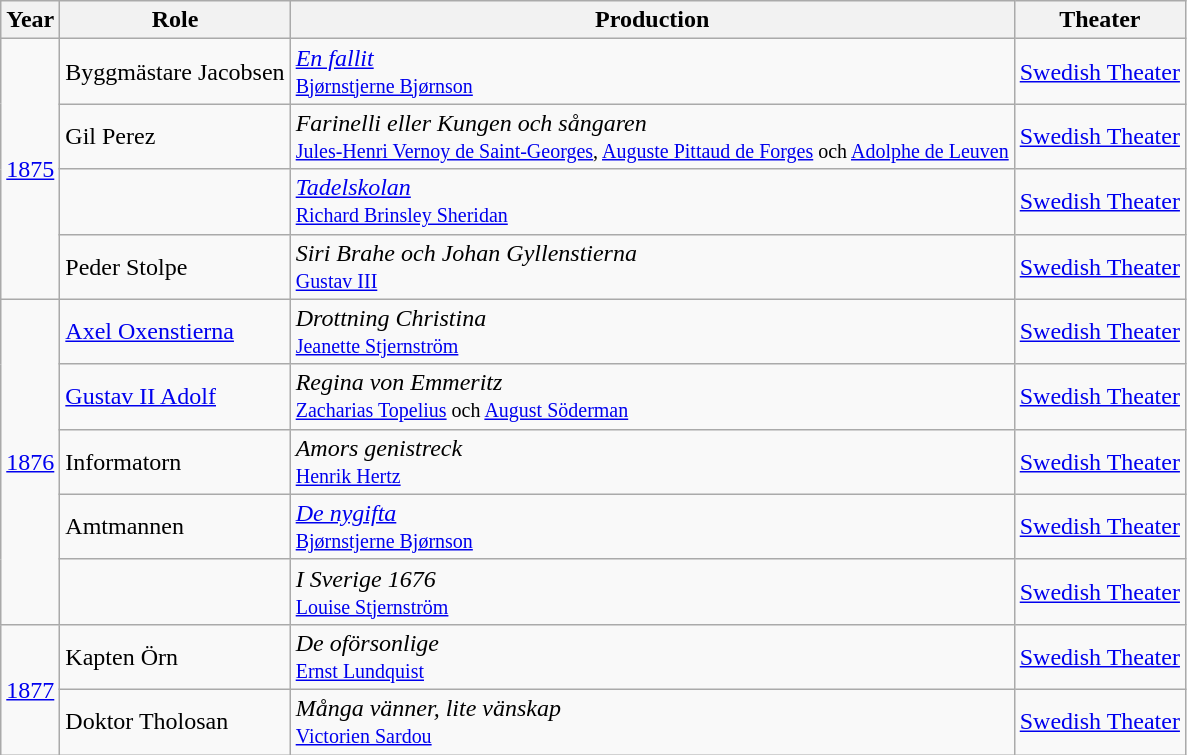<table class=wikitable>
<tr>
<th>Year</th>
<th>Role</th>
<th>Production</th>
<th>Theater</th>
</tr>
<tr>
<td rowspan=4><a href='#'>1875</a></td>
<td>Byggmästare Jacobsen</td>
<td><em><a href='#'>En fallit</a></em> <br><small> <a href='#'>Bjørnstjerne Bjørnson</a></small></td>
<td><a href='#'>Swedish Theater</a></td>
</tr>
<tr>
<td>Gil Perez</td>
<td><em>Farinelli eller Kungen och sångaren</em> <br><small> <a href='#'>Jules-Henri Vernoy de Saint-Georges</a>, <a href='#'>Auguste Pittaud de Forges</a> och <a href='#'>Adolphe de Leuven</a></small></td>
<td><a href='#'>Swedish Theater</a></td>
</tr>
<tr>
<td></td>
<td><em><a href='#'>Tadelskolan</a></em> <br><small> <a href='#'>Richard Brinsley Sheridan</a></small></td>
<td><a href='#'>Swedish Theater</a></td>
</tr>
<tr>
<td>Peder Stolpe</td>
<td><em>Siri Brahe och Johan Gyllenstierna</em> <br><small> <a href='#'>Gustav III</a></small></td>
<td><a href='#'>Swedish Theater</a></td>
</tr>
<tr>
<td rowspan=5><a href='#'>1876</a></td>
<td><a href='#'>Axel Oxenstierna</a></td>
<td><em>Drottning Christina</em> <br><small> <a href='#'>Jeanette Stjernström</a></small></td>
<td><a href='#'>Swedish Theater</a></td>
</tr>
<tr>
<td><a href='#'>Gustav II Adolf</a></td>
<td><em>Regina von Emmeritz</em> <br><small> <a href='#'>Zacharias Topelius</a> och <a href='#'>August Söderman</a></small></td>
<td><a href='#'>Swedish Theater</a></td>
</tr>
<tr>
<td>Informatorn</td>
<td><em>Amors genistreck</em> <br><small> <a href='#'>Henrik Hertz</a></small></td>
<td><a href='#'>Swedish Theater</a></td>
</tr>
<tr>
<td>Amtmannen</td>
<td><em><a href='#'>De nygifta</a></em> <br><small> <a href='#'>Bjørnstjerne Bjørnson</a></small></td>
<td><a href='#'>Swedish Theater</a></td>
</tr>
<tr>
<td></td>
<td><em>I Sverige 1676</em> <br><small> <a href='#'>Louise Stjernström</a></small></td>
<td><a href='#'>Swedish Theater</a></td>
</tr>
<tr>
<td rowspan=2><a href='#'>1877</a></td>
<td>Kapten Örn</td>
<td><em>De oförsonlige</em> <br><small> <a href='#'>Ernst Lundquist</a></small></td>
<td><a href='#'>Swedish Theater</a></td>
</tr>
<tr>
<td>Doktor Tholosan</td>
<td><em>Många vänner, lite vänskap</em> <br><small> <a href='#'>Victorien Sardou</a></small></td>
<td><a href='#'>Swedish Theater</a></td>
</tr>
</table>
